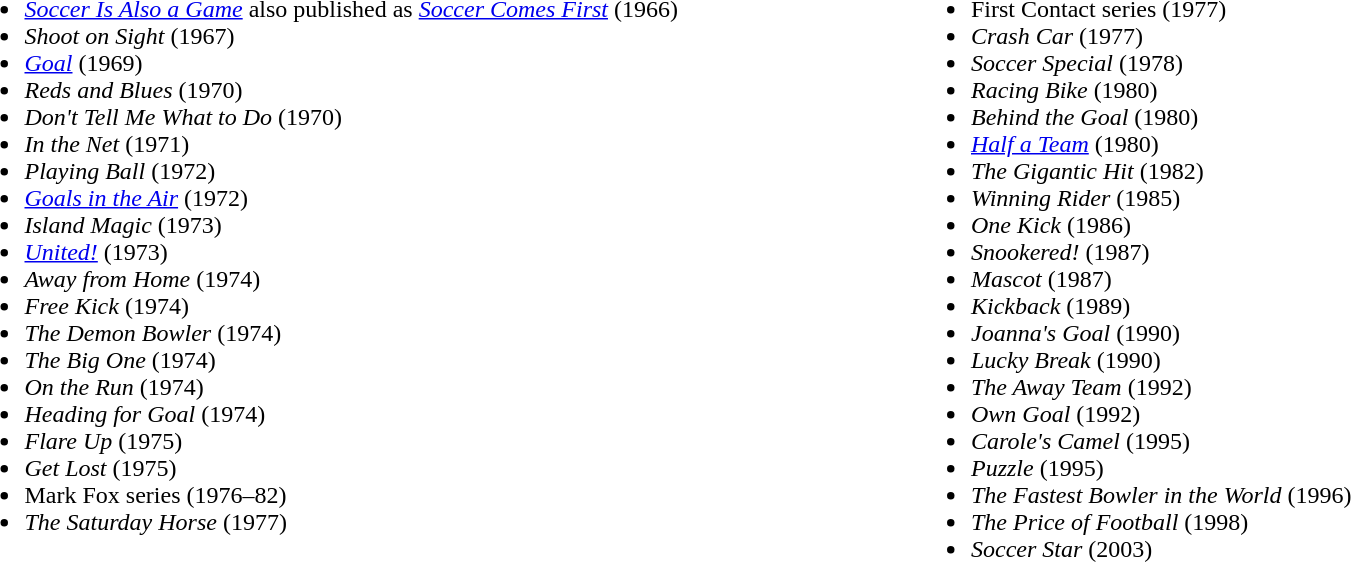<table width="100%">
<tr>
<td width="50%" valign="top"><br><ul><li><em><a href='#'>Soccer Is Also a Game</a></em> also published as <em><a href='#'>Soccer Comes First</a></em> (1966)</li><li><em>Shoot on Sight </em>(1967)</li><li><em><a href='#'>Goal</a></em> (1969)</li><li><em>Reds and Blues</em> (1970)</li><li><em>Don't Tell Me What to Do</em> (1970)</li><li><em>In the Net</em> (1971)</li><li><em>Playing Ball</em> (1972)</li><li><em><a href='#'>Goals in the Air</a></em> (1972)</li><li><em>Island Magic</em> (1973)</li><li><em><a href='#'>United!</a></em> (1973)</li><li><em>Away from Home</em> (1974)</li><li><em>Free Kick</em> (1974)</li><li><em>The Demon Bowler</em> (1974)</li><li><em>The Big One</em> (1974)</li><li><em>On the Run</em> (1974)</li><li><em>Heading for Goal</em> (1974)</li><li><em>Flare Up</em> (1975)</li><li><em>Get Lost</em> (1975)</li><li>Mark Fox series (1976–82)</li><li><em>The Saturday Horse</em> (1977)</li></ul></td>
<td width="50%" valign="top"><br><ul><li>First Contact series (1977)</li><li><em>Crash Car</em> (1977)</li><li><em>Soccer Special</em> (1978)</li><li><em>Racing Bike</em> (1980)</li><li><em>Behind the Goal</em> (1980)</li><li><em><a href='#'>Half a Team</a></em> (1980)</li><li><em>The Gigantic Hit</em> (1982)</li><li><em>Winning Rider</em> (1985)</li><li><em>One Kick</em> (1986)</li><li><em>Snookered!</em> (1987)</li><li><em>Mascot</em> (1987)</li><li><em>Kickback</em> (1989)</li><li><em>Joanna's Goal</em> (1990)</li><li><em>Lucky Break</em> (1990)</li><li><em>The Away Team</em> (1992)</li><li><em>Own Goal</em> (1992)</li><li><em>Carole's Camel</em> (1995)</li><li><em>Puzzle</em> (1995)</li><li><em>The Fastest Bowler in the World</em> (1996)</li><li><em>The Price of Football</em> (1998)</li><li><em>Soccer Star</em> (2003)</li></ul></td>
</tr>
</table>
